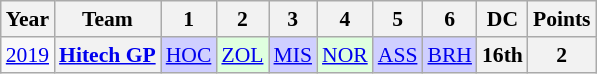<table class="wikitable" style="text-align:center; font-size:90%">
<tr>
<th>Year</th>
<th>Team</th>
<th>1</th>
<th>2</th>
<th>3</th>
<th>4</th>
<th>5</th>
<th>6</th>
<th>DC</th>
<th>Points</th>
</tr>
<tr>
<td><a href='#'>2019</a></td>
<th><a href='#'>Hitech GP</a></th>
<td style="background:#CFCFFF;"><a href='#'>HOC</a><br></td>
<td style="background:#dfffdf;"><a href='#'>ZOL</a><br></td>
<td style="background:#CFCFFF;"><a href='#'>MIS</a><br></td>
<td style="background:#DFFFDF;"><a href='#'>NOR</a><br></td>
<td style="background:#CFCFFF;"><a href='#'>ASS</a><br></td>
<td style="background:#cfcfff;"><a href='#'>BRH</a><br></td>
<th>16th</th>
<th>2</th>
</tr>
</table>
